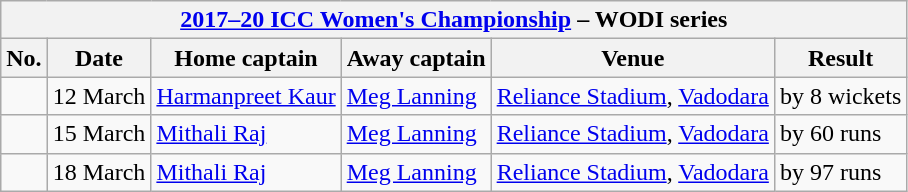<table class="wikitable">
<tr>
<th colspan="6"><a href='#'>2017–20 ICC Women's Championship</a> – WODI series</th>
</tr>
<tr>
<th>No.</th>
<th>Date</th>
<th>Home captain</th>
<th>Away captain</th>
<th>Venue</th>
<th>Result</th>
</tr>
<tr>
<td></td>
<td>12 March</td>
<td><a href='#'>Harmanpreet Kaur</a></td>
<td><a href='#'>Meg Lanning</a></td>
<td><a href='#'>Reliance Stadium</a>, <a href='#'>Vadodara</a></td>
<td> by 8 wickets</td>
</tr>
<tr>
<td></td>
<td>15 March</td>
<td><a href='#'>Mithali Raj</a></td>
<td><a href='#'>Meg Lanning</a></td>
<td><a href='#'>Reliance Stadium</a>, <a href='#'>Vadodara</a></td>
<td> by 60 runs</td>
</tr>
<tr>
<td></td>
<td>18 March</td>
<td><a href='#'>Mithali Raj</a></td>
<td><a href='#'>Meg Lanning</a></td>
<td><a href='#'>Reliance Stadium</a>, <a href='#'>Vadodara</a></td>
<td> by 97 runs</td>
</tr>
</table>
